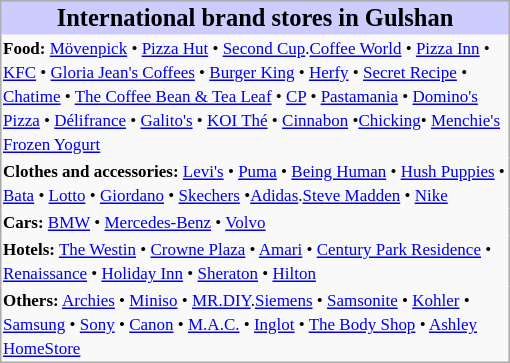<table align=left style="margin: 1em 1em 1em 0; width: 25em; background: #f9f9f9; border: 1px #aaaaaa solid; border-collapse: collapse; font-size: 85%;">
<tr>
<th style="font-size:120%; background: #ccccff;"><strong>International brand stores in Gulshan</strong></th>
</tr>
<tr>
<td style="text-align: left;"><small><strong>Food:</strong> <a href='#'>Mövenpick</a> • <a href='#'>Pizza Hut</a> • <a href='#'>Second Cup</a>.<a href='#'>Coffee World</a> • <a href='#'>Pizza Inn</a> • <a href='#'>KFC</a> • <a href='#'>Gloria Jean's Coffees</a> • <a href='#'>Burger King</a> • <a href='#'>Herfy</a> • <a href='#'>Secret Recipe</a> • <a href='#'>Chatime</a> • <a href='#'>The Coffee Bean & Tea Leaf</a> • <a href='#'>CP</a> • <a href='#'>Pastamania</a> • <a href='#'>Domino's Pizza</a> • <a href='#'>Délifrance</a> • <a href='#'>Galito's</a> • <a href='#'>KOI Thé</a> • <a href='#'>Cinnabon</a> •<a href='#'>Chicking</a>• <a href='#'>Menchie's Frozen Yogurt</a></small></td>
</tr>
<tr>
<td style="text-align: left;"><small><strong>Clothes and accessories:</strong> <a href='#'>Levi's</a> • <a href='#'>Puma</a> • <a href='#'>Being Human</a> • <a href='#'>Hush Puppies</a> • <a href='#'>Bata</a> • <a href='#'>Lotto</a> • <a href='#'>Giordano</a> • <a href='#'>Skechers</a> •<a href='#'>Adidas</a>.<a href='#'>Steve Madden</a> • <a href='#'>Nike</a> </small></td>
</tr>
<tr>
<td style="text-align: left;"><small><strong>Cars:</strong> <a href='#'>BMW</a> • <a href='#'>Mercedes-Benz</a> • <a href='#'>Volvo</a></small></td>
</tr>
<tr>
<td style="text-align: left;"><small><strong>Hotels:</strong> <a href='#'>The Westin</a> • <a href='#'>Crowne Plaza</a> • <a href='#'>Amari</a> • <a href='#'>Century Park Residence</a> • <a href='#'>Renaissance</a> • <a href='#'>Holiday Inn</a> • <a href='#'>Sheraton</a> • <a href='#'>Hilton</a></small></td>
</tr>
<tr>
<td style="text-align: left;"><small><strong>Others:</strong> <a href='#'>Archies</a> • <a href='#'>Miniso</a> • <a href='#'>MR.DIY</a>.<a href='#'>Siemens</a> • <a href='#'>Samsonite</a> • <a href='#'>Kohler</a> • <a href='#'>Samsung</a> • <a href='#'>Sony</a> • <a href='#'>Canon</a> • <a href='#'>M.A.C.</a> • <a href='#'>Inglot</a> • <a href='#'>The Body Shop</a> • <a href='#'>Ashley HomeStore</a></small></td>
</tr>
</table>
